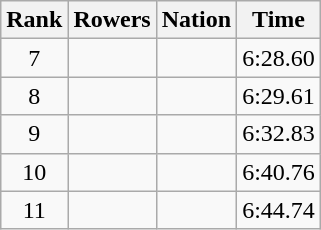<table class="wikitable sortable" style="text-align:center">
<tr>
<th>Rank</th>
<th>Rowers</th>
<th>Nation</th>
<th>Time</th>
</tr>
<tr>
<td>7</td>
<td align=left data-sort-value="Imbert, Charles"></td>
<td align=left></td>
<td>6:28.60</td>
</tr>
<tr>
<td>8</td>
<td align=left data-sort-value="Oswald, Denis"></td>
<td align=left></td>
<td>6:29.61</td>
</tr>
<tr>
<td>9</td>
<td align=left data-sort-value="Bishop, Thomas"></td>
<td align=left></td>
<td>6:32.83</td>
</tr>
<tr>
<td>10</td>
<td align=left data-sort-value="Herrera, César"></td>
<td align=left></td>
<td>6:40.76</td>
</tr>
<tr>
<td>11</td>
<td align=left data-sort-value="Bourassa, Louis"></td>
<td align=left></td>
<td>6:44.74</td>
</tr>
</table>
